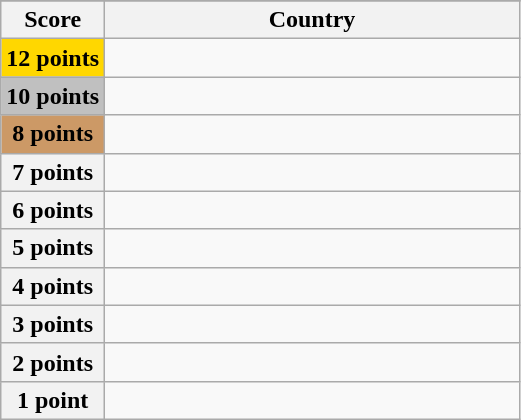<table class="wikitable">
<tr>
</tr>
<tr>
<th scope="col" width="20%">Score</th>
<th scope="col">Country</th>
</tr>
<tr>
<th scope="row" style="background:gold">12 points</th>
<td></td>
</tr>
<tr>
<th scope="row" style="background:silver">10 points</th>
<td></td>
</tr>
<tr>
<th scope="row" style="background:#CC9966">8 points</th>
<td></td>
</tr>
<tr>
<th scope="row">7 points</th>
<td></td>
</tr>
<tr>
<th scope="row">6 points</th>
<td></td>
</tr>
<tr>
<th scope="row">5 points</th>
<td></td>
</tr>
<tr>
<th scope="row">4 points</th>
<td></td>
</tr>
<tr>
<th scope="row">3 points</th>
<td></td>
</tr>
<tr>
<th scope="row">2 points</th>
<td></td>
</tr>
<tr>
<th scope="row">1 point</th>
<td></td>
</tr>
</table>
